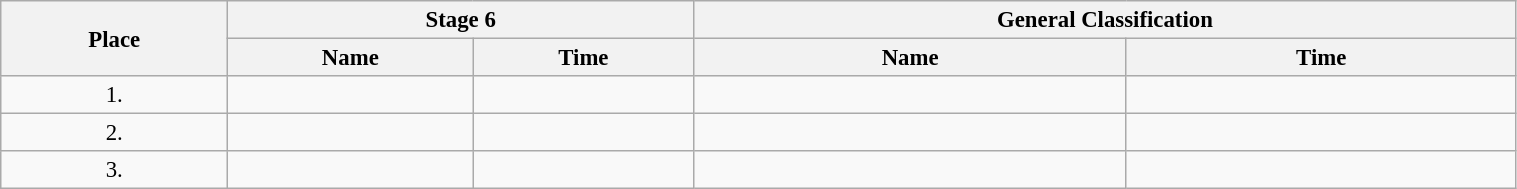<table class=wikitable style="font-size:95%" width="80%">
<tr>
<th rowspan="2">Place</th>
<th colspan="2">Stage 6</th>
<th colspan="2">General Classification</th>
</tr>
<tr>
<th>Name</th>
<th>Time</th>
<th>Name</th>
<th>Time</th>
</tr>
<tr>
<td align="center">1.</td>
<td></td>
<td></td>
<td></td>
<td></td>
</tr>
<tr>
<td align="center">2.</td>
<td></td>
<td></td>
<td></td>
<td></td>
</tr>
<tr>
<td align="center">3.</td>
<td></td>
<td></td>
<td></td>
<td></td>
</tr>
</table>
